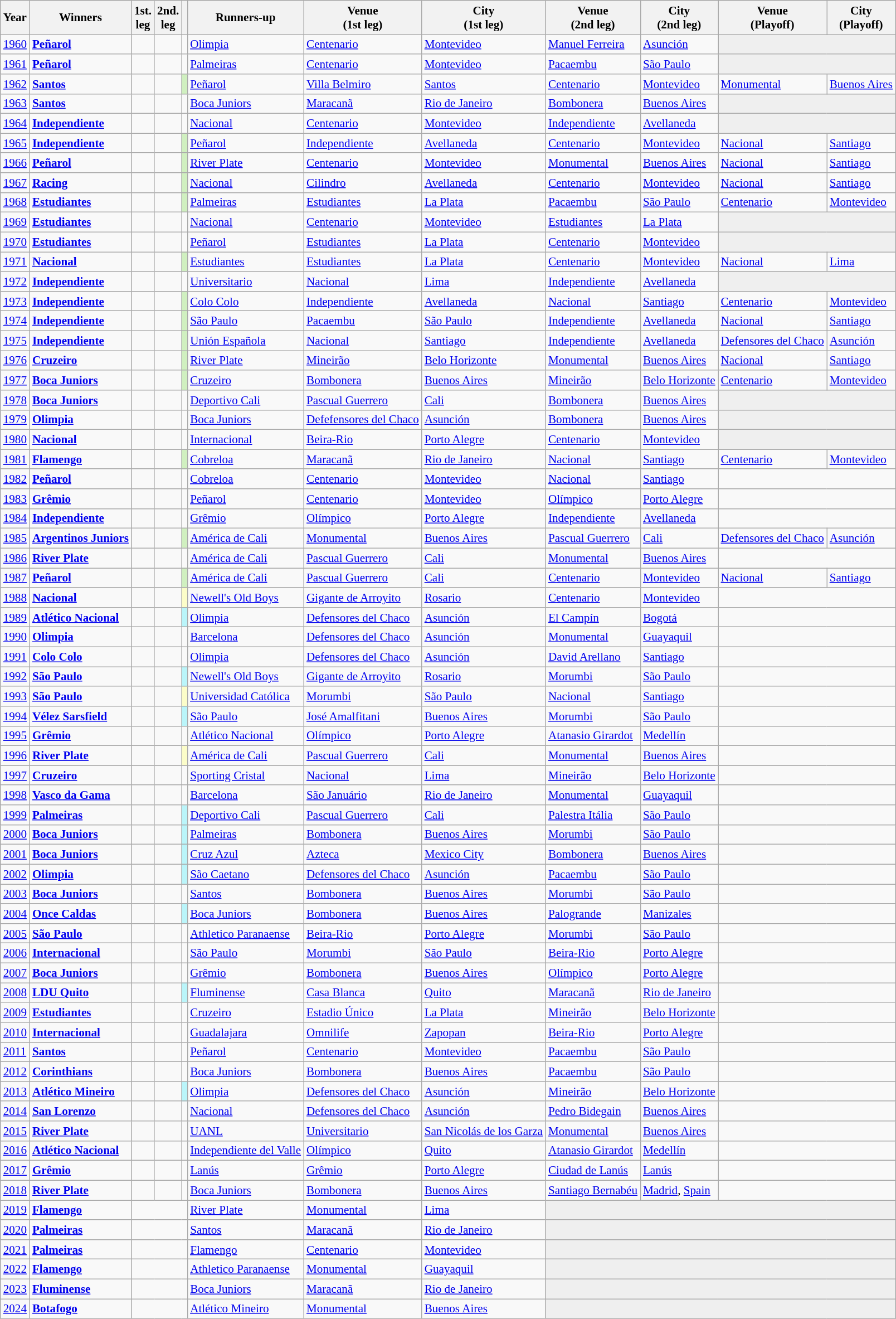<table class="wikitable sortable" style="text-align:; font-size:88%;">
<tr>
<th>Year</th>
<th>Winners</th>
<th width=>1st.<br>leg</th>
<th width=>2nd.<br>leg</th>
<th width=></th>
<th>Runners-up</th>
<th width=>Venue <br>(1st leg)</th>
<th width=>City <br>(1st leg)</th>
<th width=>Venue <br>(2nd leg)</th>
<th width=>City <br>(2nd leg)</th>
<th width=>Venue <br>(Playoff)</th>
<th width=>City <br>(Playoff)</th>
</tr>
<tr>
<td><a href='#'>1960</a></td>
<td> <strong><a href='#'>Peñarol</a></strong></td>
<td></td>
<td></td>
<td></td>
<td> <a href='#'>Olimpia</a></td>
<td><a href='#'>Centenario</a></td>
<td><a href='#'>Montevideo</a></td>
<td><a href='#'>Manuel Ferreira</a></td>
<td><a href='#'>Asunción</a></td>
<td colspan=2 style=background:#efefef></td>
</tr>
<tr>
<td><a href='#'>1961</a></td>
<td> <strong><a href='#'>Peñarol</a></strong></td>
<td></td>
<td></td>
<td></td>
<td> <a href='#'>Palmeiras</a></td>
<td><a href='#'>Centenario</a></td>
<td><a href='#'>Montevideo</a></td>
<td><a href='#'>Pacaembu</a></td>
<td><a href='#'>São Paulo</a></td>
<td colspan=2 style=background:#efefef></td>
</tr>
<tr>
<td><a href='#'>1962</a></td>
<td> <strong><a href='#'>Santos</a></strong></td>
<td></td>
<td></td>
<td bgcolor=#D0F0C0></td>
<td> <a href='#'>Peñarol</a></td>
<td><a href='#'>Villa Belmiro</a></td>
<td><a href='#'>Santos</a></td>
<td><a href='#'>Centenario</a></td>
<td><a href='#'>Montevideo</a></td>
<td><a href='#'>Monumental</a></td>
<td><a href='#'>Buenos Aires</a></td>
</tr>
<tr>
<td><a href='#'>1963</a></td>
<td> <strong><a href='#'>Santos</a></strong></td>
<td></td>
<td></td>
<td></td>
<td> <a href='#'>Boca Juniors</a></td>
<td><a href='#'>Maracanã</a></td>
<td><a href='#'>Rio de Janeiro</a></td>
<td><a href='#'>Bombonera</a></td>
<td><a href='#'>Buenos Aires</a></td>
<td colspan=2 style=background:#efefef></td>
</tr>
<tr>
<td><a href='#'>1964</a></td>
<td> <strong><a href='#'>Independiente</a></strong></td>
<td></td>
<td></td>
<td></td>
<td> <a href='#'>Nacional</a></td>
<td><a href='#'>Centenario</a></td>
<td><a href='#'>Montevideo</a></td>
<td><a href='#'>Independiente</a></td>
<td><a href='#'>Avellaneda</a></td>
<td colspan=2 style=background:#efefef></td>
</tr>
<tr>
<td><a href='#'>1965</a></td>
<td> <strong><a href='#'>Independiente</a></strong></td>
<td></td>
<td></td>
<td bgcolor=#D0F0C0></td>
<td> <a href='#'>Peñarol</a></td>
<td><a href='#'>Independiente</a></td>
<td><a href='#'>Avellaneda</a></td>
<td><a href='#'>Centenario</a></td>
<td><a href='#'>Montevideo</a></td>
<td><a href='#'> Nacional</a></td>
<td><a href='#'>Santiago</a></td>
</tr>
<tr>
<td><a href='#'>1966</a></td>
<td> <strong><a href='#'>Peñarol</a></strong></td>
<td></td>
<td></td>
<td bgcolor=#D0F0C0></td>
<td> <a href='#'>River Plate</a></td>
<td><a href='#'>Centenario</a></td>
<td><a href='#'>Montevideo</a></td>
<td><a href='#'>Monumental</a></td>
<td><a href='#'>Buenos Aires</a></td>
<td><a href='#'> Nacional</a></td>
<td><a href='#'>Santiago</a></td>
</tr>
<tr>
<td><a href='#'>1967</a></td>
<td> <strong><a href='#'>Racing</a></strong></td>
<td></td>
<td></td>
<td bgcolor=#D0F0C0></td>
<td> <a href='#'>Nacional</a></td>
<td><a href='#'>Cilindro</a></td>
<td><a href='#'>Avellaneda</a></td>
<td><a href='#'>Centenario</a></td>
<td><a href='#'>Montevideo</a></td>
<td><a href='#'>Nacional</a></td>
<td><a href='#'>Santiago</a></td>
</tr>
<tr>
<td><a href='#'>1968</a></td>
<td> <strong><a href='#'>Estudiantes</a></strong></td>
<td></td>
<td></td>
<td bgcolor=#D0F0C0></td>
<td> <a href='#'>Palmeiras</a></td>
<td><a href='#'>Estudiantes</a></td>
<td><a href='#'>La Plata</a></td>
<td><a href='#'>Pacaembu</a></td>
<td><a href='#'>São Paulo</a></td>
<td><a href='#'>Centenario</a></td>
<td><a href='#'>Montevideo</a></td>
</tr>
<tr>
<td><a href='#'>1969</a></td>
<td> <strong><a href='#'>Estudiantes</a></strong></td>
<td></td>
<td></td>
<td></td>
<td> <a href='#'>Nacional</a></td>
<td><a href='#'>Centenario</a></td>
<td><a href='#'>Montevideo</a></td>
<td><a href='#'>Estudiantes</a></td>
<td><a href='#'>La Plata</a></td>
<td colspan=2 style=background:#efefef></td>
</tr>
<tr>
<td><a href='#'>1970</a></td>
<td> <strong><a href='#'>Estudiantes</a></strong></td>
<td></td>
<td></td>
<td></td>
<td> <a href='#'>Peñarol</a></td>
<td><a href='#'>Estudiantes</a></td>
<td><a href='#'>La Plata</a></td>
<td><a href='#'>Centenario</a></td>
<td><a href='#'>Montevideo</a></td>
<td colspan=2 style=background:#efefef></td>
</tr>
<tr>
<td><a href='#'>1971</a></td>
<td> <strong><a href='#'>Nacional</a></strong></td>
<td></td>
<td></td>
<td bgcolor=#D0F0C0></td>
<td> <a href='#'>Estudiantes</a></td>
<td><a href='#'>Estudiantes</a></td>
<td><a href='#'>La Plata</a></td>
<td><a href='#'>Centenario</a></td>
<td><a href='#'>Montevideo</a></td>
<td><a href='#'>Nacional</a></td>
<td><a href='#'>Lima</a></td>
</tr>
<tr>
<td><a href='#'>1972</a></td>
<td> <strong><a href='#'>Independiente</a></strong></td>
<td></td>
<td></td>
<td></td>
<td> <a href='#'>Universitario</a></td>
<td><a href='#'>Nacional</a></td>
<td><a href='#'>Lima</a></td>
<td><a href='#'>Independiente</a></td>
<td><a href='#'>Avellaneda</a></td>
<td colspan=2 style=background:#efefef></td>
</tr>
<tr>
<td><a href='#'>1973</a></td>
<td> <strong><a href='#'>Independiente</a></strong></td>
<td></td>
<td></td>
<td bgcolor=#D0F0C0></td>
<td> <a href='#'>Colo Colo</a></td>
<td><a href='#'>Independiente</a></td>
<td><a href='#'>Avellaneda</a></td>
<td><a href='#'>Nacional</a></td>
<td><a href='#'>Santiago</a></td>
<td><a href='#'>Centenario</a></td>
<td><a href='#'>Montevideo</a></td>
</tr>
<tr>
<td><a href='#'>1974</a></td>
<td> <strong><a href='#'>Independiente</a></strong></td>
<td></td>
<td></td>
<td bgcolor=#D0F0C0></td>
<td> <a href='#'>São Paulo</a></td>
<td><a href='#'>Pacaembu</a></td>
<td><a href='#'>São Paulo</a></td>
<td><a href='#'>Independiente</a></td>
<td><a href='#'>Avellaneda</a></td>
<td><a href='#'>Nacional</a></td>
<td><a href='#'>Santiago</a></td>
</tr>
<tr>
<td><a href='#'>1975</a></td>
<td> <strong><a href='#'>Independiente</a></strong></td>
<td></td>
<td></td>
<td bgcolor=#D0F0C0></td>
<td> <a href='#'>Unión Española</a></td>
<td><a href='#'>Nacional</a></td>
<td><a href='#'>Santiago</a></td>
<td><a href='#'>Independiente</a></td>
<td><a href='#'>Avellaneda</a></td>
<td><a href='#'>Defensores del Chaco</a></td>
<td><a href='#'>Asunción</a></td>
</tr>
<tr>
<td><a href='#'>1976</a></td>
<td> <strong><a href='#'>Cruzeiro</a></strong></td>
<td></td>
<td></td>
<td bgcolor=#D0F0C0></td>
<td> <a href='#'>River Plate</a></td>
<td><a href='#'>Mineirão</a></td>
<td><a href='#'>Belo Horizonte</a></td>
<td><a href='#'>Monumental</a></td>
<td><a href='#'>Buenos Aires</a></td>
<td><a href='#'>Nacional</a></td>
<td><a href='#'>Santiago</a></td>
</tr>
<tr>
<td><a href='#'>1977</a></td>
<td> <strong><a href='#'>Boca Juniors</a></strong></td>
<td></td>
<td></td>
<td bgcolor=#D0F0C0></td>
<td> <a href='#'>Cruzeiro</a></td>
<td><a href='#'>Bombonera</a></td>
<td><a href='#'>Buenos Aires</a></td>
<td><a href='#'>Mineirão</a></td>
<td><a href='#'>Belo Horizonte</a></td>
<td><a href='#'>Centenario</a></td>
<td><a href='#'>Montevideo</a></td>
</tr>
<tr>
<td><a href='#'>1978</a></td>
<td> <strong><a href='#'>Boca Juniors</a></strong></td>
<td></td>
<td></td>
<td></td>
<td> <a href='#'>Deportivo Cali</a></td>
<td><a href='#'>Pascual Guerrero</a></td>
<td><a href='#'>Cali</a></td>
<td><a href='#'>Bombonera</a></td>
<td><a href='#'>Buenos Aires</a></td>
<td colspan=2 style=background:#efefef></td>
</tr>
<tr>
<td><a href='#'>1979</a></td>
<td> <strong><a href='#'>Olimpia</a></strong></td>
<td></td>
<td></td>
<td></td>
<td> <a href='#'>Boca Juniors</a></td>
<td><a href='#'>Defefensores del Chaco</a></td>
<td><a href='#'>Asunción</a></td>
<td><a href='#'>Bombonera</a></td>
<td><a href='#'>Buenos Aires</a></td>
<td colspan=2 style=background:#efefef></td>
</tr>
<tr>
<td><a href='#'>1980</a></td>
<td> <strong><a href='#'>Nacional</a></strong></td>
<td></td>
<td></td>
<td></td>
<td> <a href='#'>Internacional</a></td>
<td><a href='#'>Beira-Rio</a></td>
<td><a href='#'>Porto Alegre</a></td>
<td><a href='#'>Centenario</a></td>
<td><a href='#'>Montevideo</a></td>
<td colspan=2 style=background:#efefef></td>
</tr>
<tr>
<td><a href='#'>1981</a></td>
<td> <strong><a href='#'>Flamengo</a></strong></td>
<td></td>
<td></td>
<td bgcolor=#d0f0c0></td>
<td> <a href='#'>Cobreloa</a></td>
<td><a href='#'>Maracanã</a></td>
<td><a href='#'>Rio de Janeiro</a></td>
<td><a href='#'>Nacional</a></td>
<td><a href='#'>Santiago</a></td>
<td><a href='#'>Centenario</a></td>
<td><a href='#'>Montevideo</a></td>
</tr>
<tr>
<td><a href='#'>1982</a></td>
<td> <strong><a href='#'>Peñarol</a></strong></td>
<td></td>
<td></td>
<td></td>
<td> <a href='#'>Cobreloa</a></td>
<td><a href='#'>Centenario</a></td>
<td><a href='#'>Montevideo</a></td>
<td><a href='#'>Nacional</a></td>
<td><a href='#'>Santiago</a></td>
<td colspan=2></td>
</tr>
<tr>
<td><a href='#'>1983</a></td>
<td> <strong><a href='#'>Grêmio</a></strong></td>
<td></td>
<td></td>
<td></td>
<td> <a href='#'>Peñarol</a></td>
<td><a href='#'>Centenario</a></td>
<td><a href='#'>Montevideo</a></td>
<td><a href='#'>Olímpico</a></td>
<td><a href='#'>Porto Alegre</a></td>
<td colspan=2></td>
</tr>
<tr>
<td><a href='#'>1984</a></td>
<td> <strong><a href='#'>Independiente</a></strong></td>
<td></td>
<td></td>
<td></td>
<td> <a href='#'>Grêmio</a></td>
<td><a href='#'>Olímpico</a></td>
<td><a href='#'>Porto Alegre</a></td>
<td><a href='#'>Independiente</a></td>
<td><a href='#'>Avellaneda</a></td>
<td colspan=2></td>
</tr>
<tr>
<td><a href='#'>1985</a></td>
<td> <strong><a href='#'>Argentinos Juniors</a> </strong></td>
<td></td>
<td></td>
<td bgcolor=#d0f0c0></td>
<td> <a href='#'>América de Cali</a></td>
<td><a href='#'>Monumental</a></td>
<td><a href='#'>Buenos Aires</a></td>
<td><a href='#'>Pascual Guerrero</a></td>
<td><a href='#'>Cali</a></td>
<td><a href='#'>Defensores del Chaco</a></td>
<td><a href='#'>Asunción</a></td>
</tr>
<tr>
<td><a href='#'>1986</a></td>
<td> <strong><a href='#'>River Plate</a></strong></td>
<td></td>
<td></td>
<td></td>
<td> <a href='#'>América de Cali</a></td>
<td><a href='#'>Pascual Guerrero</a></td>
<td><a href='#'>Cali</a></td>
<td><a href='#'>Monumental</a></td>
<td><a href='#'>Buenos Aires</a></td>
<td colspan=2></td>
</tr>
<tr>
<td><a href='#'>1987</a></td>
<td> <strong><a href='#'>Peñarol</a></strong></td>
<td></td>
<td></td>
<td bgcolor=#d0f0c0></td>
<td> <a href='#'>América de Cali</a></td>
<td><a href='#'>Pascual Guerrero</a></td>
<td><a href='#'>Cali</a></td>
<td><a href='#'>Centenario</a></td>
<td><a href='#'>Montevideo</a></td>
<td><a href='#'>Nacional</a></td>
<td><a href='#'>Santiago</a></td>
</tr>
<tr>
<td><a href='#'>1988</a></td>
<td> <strong><a href='#'>Nacional</a></strong></td>
<td></td>
<td></td>
<td bgcolor=#fcfdc9></td>
<td> <a href='#'>Newell's Old Boys</a></td>
<td><a href='#'>Gigante de Arroyito</a></td>
<td><a href='#'>Rosario</a></td>
<td><a href='#'>Centenario</a></td>
<td><a href='#'>Montevideo</a></td>
<td colspan=2></td>
</tr>
<tr>
<td><a href='#'>1989</a></td>
<td> <strong><a href='#'>Atlético Nacional</a></strong></td>
<td></td>
<td></td>
<td bgcolor=#BAF5FA></td>
<td> <a href='#'>Olimpia</a></td>
<td><a href='#'>Defensores del Chaco</a></td>
<td><a href='#'>Asunción</a></td>
<td><a href='#'>El Campín</a></td>
<td><a href='#'>Bogotá</a></td>
<td colspan=2></td>
</tr>
<tr>
<td><a href='#'>1990</a></td>
<td> <strong><a href='#'>Olimpia</a></strong></td>
<td></td>
<td></td>
<td></td>
<td> <a href='#'>Barcelona</a></td>
<td><a href='#'>Defensores del Chaco</a></td>
<td><a href='#'>Asunción</a></td>
<td><a href='#'>Monumental</a></td>
<td><a href='#'>Guayaquil</a></td>
<td colspan=2></td>
</tr>
<tr>
<td><a href='#'>1991</a></td>
<td> <strong><a href='#'>Colo Colo</a></strong></td>
<td></td>
<td></td>
<td></td>
<td> <a href='#'>Olimpia</a></td>
<td><a href='#'>Defensores del Chaco</a></td>
<td><a href='#'>Asunción</a></td>
<td><a href='#'>David Arellano</a></td>
<td><a href='#'>Santiago</a></td>
<td colspan=2></td>
</tr>
<tr>
<td><a href='#'>1992</a></td>
<td> <strong><a href='#'>São Paulo</a></strong></td>
<td></td>
<td></td>
<td bgcolor=#BAF5FA></td>
<td> <a href='#'>Newell's Old Boys</a></td>
<td><a href='#'>Gigante de Arroyito</a></td>
<td><a href='#'>Rosario</a></td>
<td><a href='#'>Morumbi</a></td>
<td><a href='#'>São Paulo</a></td>
<td colspan=2></td>
</tr>
<tr>
<td><a href='#'>1993</a></td>
<td> <strong><a href='#'>São Paulo</a></strong></td>
<td></td>
<td></td>
<td bgcolor=#fcfdc9></td>
<td> <a href='#'>Universidad Católica</a></td>
<td><a href='#'>Morumbi</a></td>
<td><a href='#'>São Paulo</a></td>
<td><a href='#'>Nacional</a></td>
<td><a href='#'>Santiago</a></td>
<td colspan=2></td>
</tr>
<tr>
<td><a href='#'>1994</a></td>
<td> <strong><a href='#'>Vélez Sarsfield</a></strong></td>
<td></td>
<td></td>
<td bgcolor=#BAF5FA></td>
<td> <a href='#'>São Paulo</a></td>
<td><a href='#'>José Amalfitani</a></td>
<td><a href='#'>Buenos Aires</a></td>
<td><a href='#'>Morumbi</a></td>
<td><a href='#'>São Paulo</a></td>
<td colspan=2></td>
</tr>
<tr>
<td><a href='#'>1995</a></td>
<td> <strong><a href='#'>Grêmio</a></strong></td>
<td></td>
<td></td>
<td></td>
<td> <a href='#'>Atlético Nacional</a></td>
<td><a href='#'>Olímpico</a></td>
<td><a href='#'>Porto Alegre</a></td>
<td><a href='#'>Atanasio Girardot</a></td>
<td><a href='#'>Medellín</a></td>
<td colspan=2></td>
</tr>
<tr>
<td><a href='#'>1996</a></td>
<td> <strong><a href='#'>River Plate</a></strong></td>
<td></td>
<td></td>
<td bgcolor=#FCFDC9></td>
<td> <a href='#'>América de Cali</a></td>
<td><a href='#'>Pascual Guerrero</a></td>
<td><a href='#'>Cali</a></td>
<td><a href='#'>Monumental</a></td>
<td><a href='#'>Buenos Aires</a></td>
<td colspan=2></td>
</tr>
<tr>
<td><a href='#'>1997</a></td>
<td> <strong><a href='#'>Cruzeiro</a></strong></td>
<td></td>
<td></td>
<td></td>
<td> <a href='#'>Sporting Cristal</a></td>
<td><a href='#'>Nacional</a></td>
<td><a href='#'>Lima</a></td>
<td><a href='#'>Mineirão</a></td>
<td><a href='#'>Belo Horizonte</a></td>
<td colspan=2></td>
</tr>
<tr>
<td><a href='#'>1998</a></td>
<td> <strong><a href='#'>Vasco da Gama</a></strong></td>
<td></td>
<td></td>
<td></td>
<td> <a href='#'>Barcelona</a></td>
<td><a href='#'>São Januário</a></td>
<td><a href='#'>Rio de Janeiro</a></td>
<td><a href='#'>Monumental</a></td>
<td><a href='#'>Guayaquil</a></td>
<td colspan=2></td>
</tr>
<tr>
<td><a href='#'>1999</a></td>
<td> <strong><a href='#'>Palmeiras</a></strong></td>
<td></td>
<td></td>
<td bgcolor=#BAF5FA></td>
<td> <a href='#'>Deportivo Cali</a></td>
<td><a href='#'>Pascual Guerrero</a></td>
<td><a href='#'>Cali</a></td>
<td><a href='#'>Palestra Itália</a></td>
<td><a href='#'>São Paulo</a></td>
<td colspan=2></td>
</tr>
<tr>
<td><a href='#'>2000</a></td>
<td> <strong><a href='#'>Boca Juniors</a></strong></td>
<td></td>
<td></td>
<td bgcolor=#BAF5FA></td>
<td> <a href='#'>Palmeiras</a></td>
<td><a href='#'>Bombonera</a></td>
<td><a href='#'>Buenos Aires</a></td>
<td><a href='#'>Morumbi</a></td>
<td><a href='#'>São Paulo</a></td>
<td colspan=2></td>
</tr>
<tr>
<td><a href='#'>2001</a></td>
<td> <strong><a href='#'>Boca Juniors</a></strong></td>
<td></td>
<td></td>
<td bgcolor=#BAF5FA></td>
<td> <a href='#'>Cruz Azul</a></td>
<td><a href='#'>Azteca</a></td>
<td><a href='#'>Mexico City</a></td>
<td><a href='#'>Bombonera</a></td>
<td><a href='#'>Buenos Aires</a></td>
<td colspan=2></td>
</tr>
<tr>
<td><a href='#'>2002</a></td>
<td> <strong><a href='#'>Olimpia</a></strong></td>
<td></td>
<td></td>
<td bgcolor=#BAF5FA></td>
<td> <a href='#'>São Caetano</a></td>
<td><a href='#'>Defensores del Chaco</a></td>
<td><a href='#'>Asunción</a></td>
<td><a href='#'>Pacaembu</a></td>
<td><a href='#'>São Paulo</a></td>
<td colspan=2></td>
</tr>
<tr>
<td><a href='#'>2003</a></td>
<td> <strong><a href='#'>Boca Juniors</a></strong></td>
<td></td>
<td></td>
<td></td>
<td> <a href='#'>Santos</a></td>
<td><a href='#'>Bombonera</a></td>
<td><a href='#'>Buenos Aires</a></td>
<td><a href='#'>Morumbi</a></td>
<td><a href='#'>São Paulo</a></td>
<td colspan=2></td>
</tr>
<tr>
<td><a href='#'>2004</a></td>
<td> <strong><a href='#'>Once Caldas</a></strong></td>
<td></td>
<td></td>
<td bgcolor=#BAF5FA></td>
<td> <a href='#'>Boca Juniors</a></td>
<td><a href='#'>Bombonera</a></td>
<td><a href='#'>Buenos Aires</a></td>
<td><a href='#'>Palogrande</a></td>
<td><a href='#'>Manizales</a></td>
<td colspan=2></td>
</tr>
<tr>
<td><a href='#'>2005</a></td>
<td> <strong><a href='#'>São Paulo</a></strong></td>
<td></td>
<td></td>
<td></td>
<td> <a href='#'>Athletico Paranaense</a></td>
<td><a href='#'>Beira-Rio</a></td>
<td><a href='#'>Porto Alegre</a></td>
<td><a href='#'>Morumbi</a></td>
<td><a href='#'>São Paulo</a></td>
<td colspan=2></td>
</tr>
<tr>
<td><a href='#'>2006</a></td>
<td> <strong><a href='#'>Internacional</a></strong></td>
<td></td>
<td></td>
<td></td>
<td> <a href='#'>São Paulo</a></td>
<td><a href='#'>Morumbi</a></td>
<td><a href='#'>São Paulo</a></td>
<td><a href='#'>Beira-Rio</a></td>
<td><a href='#'>Porto Alegre</a></td>
<td colspan=2></td>
</tr>
<tr>
<td><a href='#'>2007</a></td>
<td> <strong><a href='#'>Boca Juniors</a></strong></td>
<td></td>
<td></td>
<td></td>
<td> <a href='#'>Grêmio</a></td>
<td><a href='#'>Bombonera</a></td>
<td><a href='#'>Buenos Aires</a></td>
<td><a href='#'>Olímpico</a></td>
<td><a href='#'>Porto Alegre</a></td>
<td colspan=2></td>
</tr>
<tr>
<td><a href='#'>2008</a></td>
<td> <strong><a href='#'>LDU Quito</a></strong></td>
<td></td>
<td></td>
<td bgcolor=#BAF5FA></td>
<td> <a href='#'>Fluminense</a></td>
<td><a href='#'>Casa Blanca</a></td>
<td><a href='#'>Quito</a></td>
<td><a href='#'>Maracanã</a></td>
<td><a href='#'>Rio de Janeiro</a></td>
<td colspan=2></td>
</tr>
<tr>
<td><a href='#'>2009</a></td>
<td> <strong><a href='#'>Estudiantes</a></strong></td>
<td></td>
<td></td>
<td></td>
<td> <a href='#'>Cruzeiro</a></td>
<td><a href='#'>Estadio Único</a></td>
<td><a href='#'>La Plata</a></td>
<td><a href='#'>Mineirão</a></td>
<td><a href='#'>Belo Horizonte</a></td>
<td colspan=2></td>
</tr>
<tr>
<td><a href='#'>2010</a></td>
<td> <strong><a href='#'>Internacional</a></strong></td>
<td></td>
<td></td>
<td></td>
<td> <a href='#'>Guadalajara</a></td>
<td><a href='#'>Omnilife</a></td>
<td><a href='#'>Zapopan</a></td>
<td><a href='#'>Beira-Rio</a></td>
<td><a href='#'>Porto Alegre</a></td>
<td colspan=2></td>
</tr>
<tr>
<td><a href='#'>2011</a></td>
<td> <strong><a href='#'>Santos</a></strong></td>
<td></td>
<td></td>
<td></td>
<td> <a href='#'>Peñarol</a></td>
<td><a href='#'>Centenario</a></td>
<td><a href='#'>Montevideo</a></td>
<td><a href='#'>Pacaembu</a></td>
<td><a href='#'>São Paulo</a></td>
<td colspan=2></td>
</tr>
<tr>
<td><a href='#'>2012</a></td>
<td> <strong><a href='#'>Corinthians</a></strong></td>
<td></td>
<td></td>
<td></td>
<td> <a href='#'>Boca Juniors</a></td>
<td><a href='#'>Bombonera</a></td>
<td><a href='#'>Buenos Aires</a></td>
<td><a href='#'>Pacaembu</a></td>
<td><a href='#'>São Paulo</a></td>
<td colspan=2></td>
</tr>
<tr>
<td><a href='#'>2013</a></td>
<td> <strong><a href='#'>Atlético Mineiro</a></strong></td>
<td></td>
<td></td>
<td bgcolor=#BAF5FA></td>
<td> <a href='#'>Olimpia</a></td>
<td><a href='#'>Defensores del Chaco</a></td>
<td><a href='#'>Asunción</a></td>
<td><a href='#'>Mineirão</a></td>
<td><a href='#'>Belo Horizonte</a></td>
<td colspan=2></td>
</tr>
<tr>
<td><a href='#'>2014</a></td>
<td> <strong><a href='#'>San Lorenzo</a></strong></td>
<td></td>
<td></td>
<td></td>
<td> <a href='#'>Nacional</a></td>
<td><a href='#'>Defensores del Chaco</a></td>
<td><a href='#'>Asunción</a></td>
<td><a href='#'>Pedro Bidegain</a></td>
<td><a href='#'>Buenos Aires</a></td>
<td colspan=2></td>
</tr>
<tr>
<td><a href='#'>2015</a></td>
<td> <strong><a href='#'>River Plate</a></strong></td>
<td></td>
<td></td>
<td></td>
<td> <a href='#'>UANL</a></td>
<td><a href='#'>Universitario</a></td>
<td><a href='#'>San Nicolás de los Garza</a></td>
<td><a href='#'>Monumental</a></td>
<td><a href='#'>Buenos Aires</a></td>
<td colspan=2></td>
</tr>
<tr>
<td><a href='#'>2016</a></td>
<td> <strong><a href='#'>Atlético Nacional</a></strong></td>
<td></td>
<td></td>
<td></td>
<td> <a href='#'>Independiente del Valle</a></td>
<td><a href='#'>Olímpico</a></td>
<td><a href='#'>Quito</a></td>
<td><a href='#'>Atanasio Girardot</a></td>
<td><a href='#'>Medellín</a></td>
<td colspan=2></td>
</tr>
<tr>
<td><a href='#'>2017</a></td>
<td> <strong><a href='#'>Grêmio</a></strong></td>
<td></td>
<td></td>
<td></td>
<td> <a href='#'>Lanús</a></td>
<td><a href='#'>Grêmio</a></td>
<td><a href='#'>Porto Alegre</a></td>
<td><a href='#'>Ciudad de Lanús</a></td>
<td><a href='#'>Lanús</a></td>
<td colspan=2></td>
</tr>
<tr>
<td><a href='#'>2018</a></td>
<td> <strong><a href='#'>River Plate</a></strong></td>
<td></td>
<td></td>
<td></td>
<td> <a href='#'>Boca Juniors</a></td>
<td><a href='#'>Bombonera</a></td>
<td><a href='#'>Buenos Aires</a></td>
<td><a href='#'>Santiago Bernabéu</a></td>
<td><a href='#'>Madrid</a>, <a href='#'>Spain</a></td>
<td colspan=2></td>
</tr>
<tr>
<td><a href='#'>2019</a></td>
<td> <strong><a href='#'>Flamengo</a></strong></td>
<td colspan=3></td>
<td> <a href='#'>River Plate</a></td>
<td><a href='#'>Monumental</a></td>
<td><a href='#'>Lima</a></td>
<td colspan=4 style=background:#efefef></td>
</tr>
<tr>
<td><a href='#'>2020</a></td>
<td> <strong><a href='#'>Palmeiras</a></strong></td>
<td colspan=3></td>
<td> <a href='#'>Santos</a></td>
<td><a href='#'>Maracanã</a></td>
<td><a href='#'>Rio de Janeiro</a></td>
<td colspan=4 style=background:#efefef></td>
</tr>
<tr>
<td><a href='#'>2021</a></td>
<td> <strong><a href='#'>Palmeiras</a></strong></td>
<td colspan=3></td>
<td> <a href='#'>Flamengo</a></td>
<td><a href='#'>Centenario</a></td>
<td><a href='#'>Montevideo</a></td>
<td colspan=4 style=background:#efefef></td>
</tr>
<tr>
<td><a href='#'>2022</a></td>
<td> <strong><a href='#'>Flamengo</a></strong></td>
<td colspan=3></td>
<td> <a href='#'>Athletico Paranaense</a></td>
<td><a href='#'>Monumental</a></td>
<td><a href='#'>Guayaquil</a></td>
<td colspan=4 style=background:#efefef></td>
</tr>
<tr>
<td><a href='#'>2023</a></td>
<td> <strong><a href='#'>Fluminense</a></strong></td>
<td colspan=3></td>
<td> <a href='#'>Boca Juniors</a></td>
<td><a href='#'>Maracanã</a></td>
<td><a href='#'>Rio de Janeiro</a></td>
<td colspan=4 style=background:#efefef></td>
</tr>
<tr>
<td><a href='#'>2024</a></td>
<td> <strong><a href='#'>Botafogo</a></strong></td>
<td colspan="3"></td>
<td> <a href='#'>Atlético Mineiro</a></td>
<td><a href='#'>Monumental</a></td>
<td><a href='#'>Buenos Aires</a></td>
<td colspan=4 style=background:#efefef></td>
</tr>
</table>
